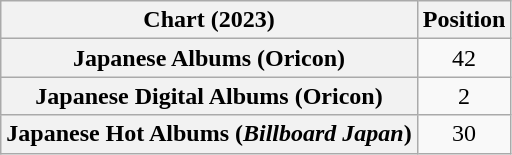<table class="wikitable sortable plainrowheaders" style="text-align:center">
<tr>
<th scope="col">Chart (2023)</th>
<th scope="col">Position</th>
</tr>
<tr>
<th scope="row">Japanese Albums (Oricon)</th>
<td>42</td>
</tr>
<tr>
<th scope="row">Japanese Digital Albums (Oricon)</th>
<td>2</td>
</tr>
<tr>
<th scope="row">Japanese Hot Albums (<em>Billboard Japan</em>)</th>
<td>30</td>
</tr>
</table>
